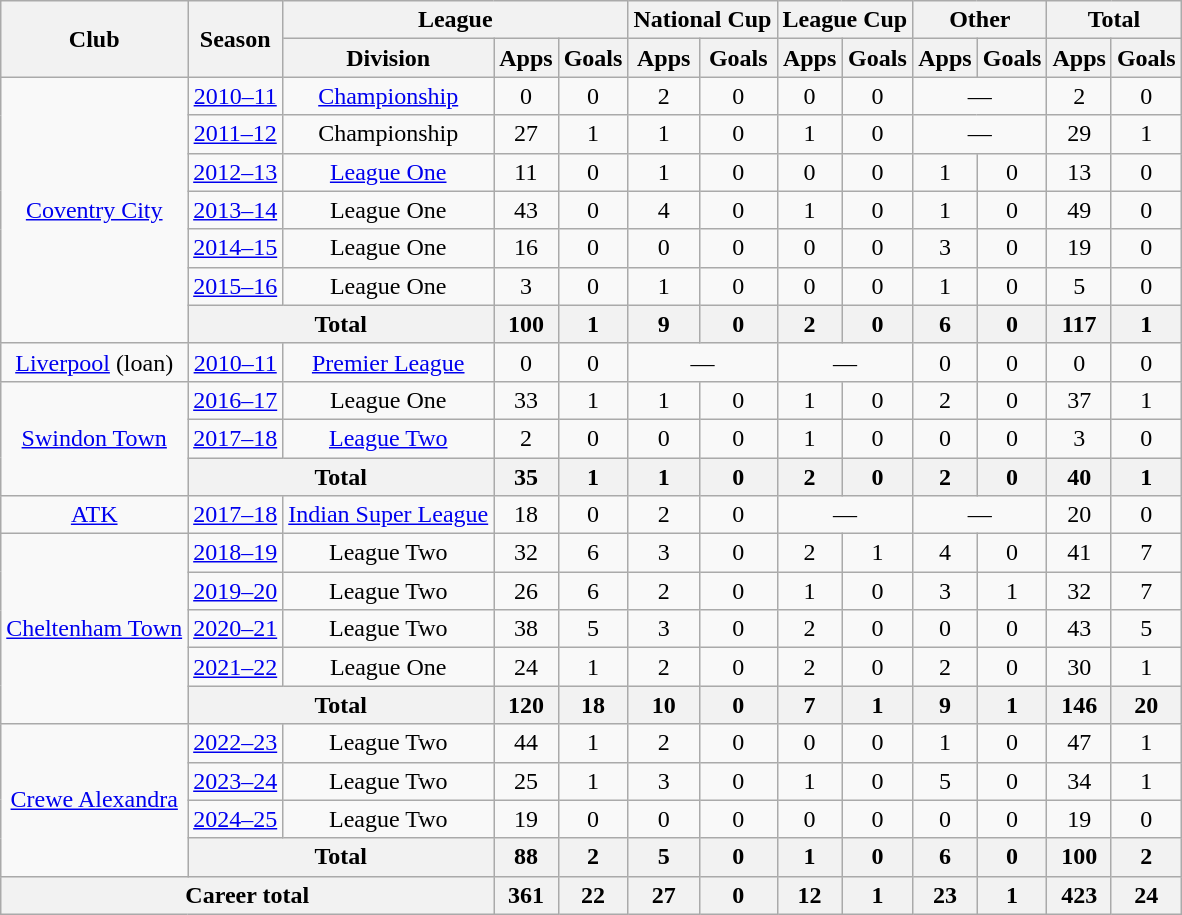<table class="wikitable" style="text-align:center">
<tr>
<th rowspan=2>Club</th>
<th rowspan=2>Season</th>
<th colspan=3>League</th>
<th colspan=2>National Cup</th>
<th colspan=2>League Cup</th>
<th colspan=2>Other</th>
<th colspan=2>Total</th>
</tr>
<tr>
<th>Division</th>
<th>Apps</th>
<th>Goals</th>
<th>Apps</th>
<th>Goals</th>
<th>Apps</th>
<th>Goals</th>
<th>Apps</th>
<th>Goals</th>
<th>Apps</th>
<th>Goals</th>
</tr>
<tr>
<td rowspan=7><a href='#'>Coventry City</a></td>
<td><a href='#'>2010–11</a></td>
<td><a href='#'>Championship</a></td>
<td>0</td>
<td>0</td>
<td>2</td>
<td>0</td>
<td>0</td>
<td>0</td>
<td colspan=2>—</td>
<td>2</td>
<td>0</td>
</tr>
<tr>
<td><a href='#'>2011–12</a></td>
<td>Championship</td>
<td>27</td>
<td>1</td>
<td>1</td>
<td>0</td>
<td>1</td>
<td>0</td>
<td colspan=2>—</td>
<td>29</td>
<td>1</td>
</tr>
<tr>
<td><a href='#'>2012–13</a></td>
<td><a href='#'>League One</a></td>
<td>11</td>
<td>0</td>
<td>1</td>
<td>0</td>
<td>0</td>
<td>0</td>
<td>1</td>
<td>0</td>
<td>13</td>
<td>0</td>
</tr>
<tr>
<td><a href='#'>2013–14</a></td>
<td>League One</td>
<td>43</td>
<td>0</td>
<td>4</td>
<td>0</td>
<td>1</td>
<td>0</td>
<td>1</td>
<td>0</td>
<td>49</td>
<td>0</td>
</tr>
<tr>
<td><a href='#'>2014–15</a></td>
<td>League One</td>
<td>16</td>
<td>0</td>
<td>0</td>
<td>0</td>
<td>0</td>
<td>0</td>
<td>3</td>
<td>0</td>
<td>19</td>
<td>0</td>
</tr>
<tr>
<td><a href='#'>2015–16</a></td>
<td>League One</td>
<td>3</td>
<td>0</td>
<td>1</td>
<td>0</td>
<td>0</td>
<td>0</td>
<td>1</td>
<td>0</td>
<td>5</td>
<td>0</td>
</tr>
<tr>
<th colspan=2>Total</th>
<th>100</th>
<th>1</th>
<th>9</th>
<th>0</th>
<th>2</th>
<th>0</th>
<th>6</th>
<th>0</th>
<th>117</th>
<th>1</th>
</tr>
<tr>
<td><a href='#'>Liverpool</a> (loan)</td>
<td><a href='#'>2010–11</a></td>
<td><a href='#'>Premier League</a></td>
<td>0</td>
<td>0</td>
<td colspan=2>—</td>
<td colspan=2>—</td>
<td>0</td>
<td>0</td>
<td>0</td>
<td>0</td>
</tr>
<tr>
<td rowspan=3><a href='#'>Swindon Town</a></td>
<td><a href='#'>2016–17</a></td>
<td>League One</td>
<td>33</td>
<td>1</td>
<td>1</td>
<td>0</td>
<td>1</td>
<td>0</td>
<td>2</td>
<td>0</td>
<td>37</td>
<td>1</td>
</tr>
<tr>
<td><a href='#'>2017–18</a></td>
<td><a href='#'>League Two</a></td>
<td>2</td>
<td>0</td>
<td>0</td>
<td>0</td>
<td>1</td>
<td>0</td>
<td>0</td>
<td>0</td>
<td>3</td>
<td>0</td>
</tr>
<tr>
<th colspan=2>Total</th>
<th>35</th>
<th>1</th>
<th>1</th>
<th>0</th>
<th>2</th>
<th>0</th>
<th>2</th>
<th>0</th>
<th>40</th>
<th>1</th>
</tr>
<tr>
<td rowspan=1><a href='#'>ATK</a></td>
<td><a href='#'>2017–18</a></td>
<td><a href='#'>Indian Super League</a></td>
<td>18</td>
<td>0</td>
<td>2</td>
<td>0</td>
<td colspan=2>—</td>
<td colspan=2>—</td>
<td>20</td>
<td>0</td>
</tr>
<tr>
<td rowspan=5><a href='#'>Cheltenham Town</a></td>
<td><a href='#'>2018–19</a></td>
<td>League Two</td>
<td>32</td>
<td>6</td>
<td>3</td>
<td>0</td>
<td>2</td>
<td>1</td>
<td>4</td>
<td>0</td>
<td>41</td>
<td>7</td>
</tr>
<tr>
<td><a href='#'>2019–20</a></td>
<td>League Two</td>
<td>26</td>
<td>6</td>
<td>2</td>
<td>0</td>
<td>1</td>
<td>0</td>
<td>3</td>
<td>1</td>
<td>32</td>
<td>7</td>
</tr>
<tr>
<td><a href='#'>2020–21</a></td>
<td>League Two</td>
<td>38</td>
<td>5</td>
<td>3</td>
<td>0</td>
<td>2</td>
<td>0</td>
<td>0</td>
<td>0</td>
<td>43</td>
<td>5</td>
</tr>
<tr>
<td><a href='#'>2021–22</a></td>
<td>League One</td>
<td>24</td>
<td>1</td>
<td>2</td>
<td>0</td>
<td>2</td>
<td>0</td>
<td>2</td>
<td>0</td>
<td>30</td>
<td>1</td>
</tr>
<tr>
<th colspan=2>Total</th>
<th>120</th>
<th>18</th>
<th>10</th>
<th>0</th>
<th>7</th>
<th>1</th>
<th>9</th>
<th>1</th>
<th>146</th>
<th>20</th>
</tr>
<tr>
<td rowspan=4><a href='#'>Crewe Alexandra</a></td>
<td><a href='#'>2022–23</a></td>
<td>League Two</td>
<td>44</td>
<td>1</td>
<td>2</td>
<td>0</td>
<td>0</td>
<td>0</td>
<td>1</td>
<td>0</td>
<td>47</td>
<td>1</td>
</tr>
<tr>
<td><a href='#'>2023–24</a></td>
<td>League Two</td>
<td>25</td>
<td>1</td>
<td>3</td>
<td>0</td>
<td>1</td>
<td>0</td>
<td>5</td>
<td>0</td>
<td>34</td>
<td>1</td>
</tr>
<tr>
<td><a href='#'>2024–25</a></td>
<td>League Two</td>
<td>19</td>
<td>0</td>
<td>0</td>
<td>0</td>
<td>0</td>
<td>0</td>
<td>0</td>
<td>0</td>
<td>19</td>
<td>0</td>
</tr>
<tr>
<th colspan=2>Total</th>
<th>88</th>
<th>2</th>
<th>5</th>
<th>0</th>
<th>1</th>
<th>0</th>
<th>6</th>
<th>0</th>
<th>100</th>
<th>2</th>
</tr>
<tr>
<th colspan=3>Career total</th>
<th>361</th>
<th>22</th>
<th>27</th>
<th>0</th>
<th>12</th>
<th>1</th>
<th>23</th>
<th>1</th>
<th>423</th>
<th>24</th>
</tr>
</table>
